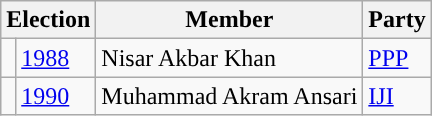<table class="wikitable">
<tr>
<th colspan="2">Election</th>
<th>Member</th>
<th>Party</th>
</tr>
<tr>
<td style="background-color: "></td>
<td><a href='#'>1988</a></td>
<td>Nisar Akbar Khan</td>
<td><a href='#'>PPP</a></td>
</tr>
<tr>
<td style="background-color: "></td>
<td><a href='#'>1990</a></td>
<td>Muhammad Akram Ansari</td>
<td><a href='#'>IJI</a></td>
</tr>
</table>
